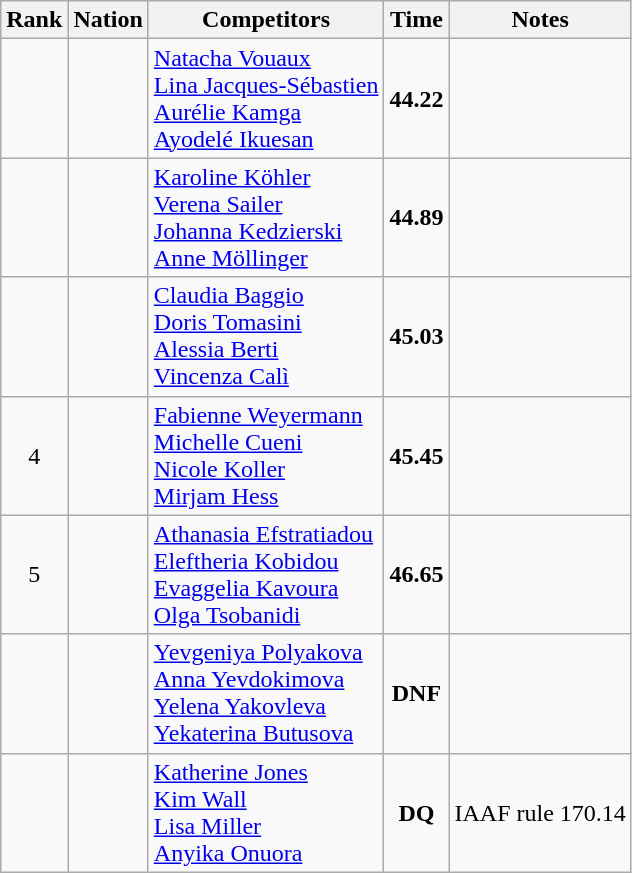<table class="wikitable sortable" style="text-align:center">
<tr>
<th>Rank</th>
<th>Nation</th>
<th>Competitors</th>
<th>Time</th>
<th>Notes</th>
</tr>
<tr>
<td></td>
<td align=left></td>
<td align=left><a href='#'>Natacha Vouaux</a><br><a href='#'>Lina Jacques-Sébastien</a><br><a href='#'>Aurélie Kamga</a><br><a href='#'>Ayodelé Ikuesan</a></td>
<td><strong>44.22</strong></td>
<td></td>
</tr>
<tr>
<td></td>
<td align=left></td>
<td align=left><a href='#'>Karoline Köhler</a><br><a href='#'>Verena Sailer</a><br><a href='#'>Johanna Kedzierski</a><br><a href='#'>Anne Möllinger</a></td>
<td><strong>44.89</strong></td>
<td></td>
</tr>
<tr>
<td></td>
<td align=left></td>
<td align=left><a href='#'>Claudia Baggio</a><br><a href='#'>Doris Tomasini</a><br><a href='#'>Alessia Berti</a><br><a href='#'>Vincenza Calì</a></td>
<td><strong>45.03</strong></td>
<td></td>
</tr>
<tr>
<td>4</td>
<td align=left></td>
<td align=left><a href='#'>Fabienne Weyermann</a><br><a href='#'>Michelle Cueni</a><br><a href='#'>Nicole Koller</a><br><a href='#'>Mirjam Hess</a></td>
<td><strong>45.45</strong></td>
<td></td>
</tr>
<tr>
<td>5</td>
<td align=left></td>
<td align=left><a href='#'>Athanasia Efstratiadou</a><br><a href='#'>Eleftheria Kobidou</a><br><a href='#'>Evaggelia Kavoura</a><br><a href='#'>Olga Tsobanidi</a></td>
<td><strong>46.65</strong></td>
<td></td>
</tr>
<tr>
<td></td>
<td align=left></td>
<td align=left><a href='#'>Yevgeniya Polyakova</a><br><a href='#'>Anna Yevdokimova</a><br><a href='#'>Yelena Yakovleva</a><br><a href='#'>Yekaterina Butusova</a></td>
<td><strong>DNF</strong></td>
<td></td>
</tr>
<tr>
<td></td>
<td align=left></td>
<td align=left><a href='#'>Katherine Jones</a><br><a href='#'>Kim Wall</a><br><a href='#'>Lisa Miller</a><br><a href='#'>Anyika Onuora</a></td>
<td><strong>DQ</strong></td>
<td>IAAF rule 170.14</td>
</tr>
</table>
